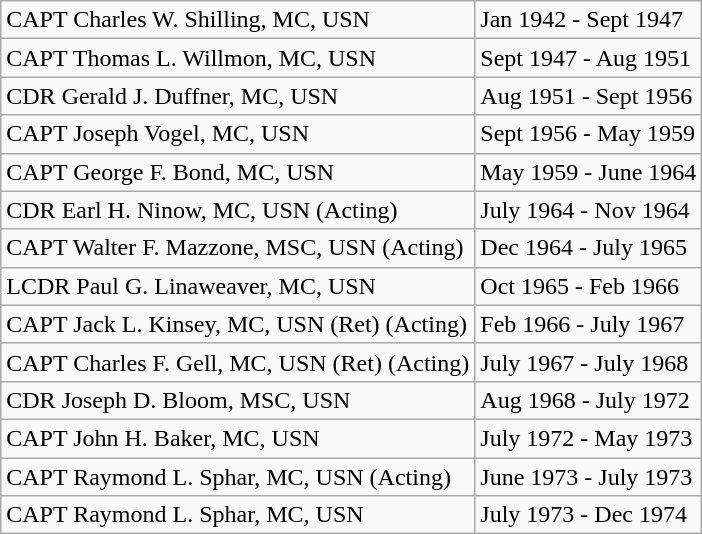<table class="wikitable">
<tr>
<td>CAPT Charles W. Shilling, MC, USN</td>
<td>Jan 1942 - Sept 1947</td>
</tr>
<tr>
<td>CAPT Thomas L. Willmon, MC, USN</td>
<td>Sept 1947 - Aug 1951</td>
</tr>
<tr>
<td>CDR Gerald J. Duffner, MC, USN</td>
<td>Aug 1951 - Sept 1956</td>
</tr>
<tr>
<td>CAPT Joseph Vogel, MC, USN</td>
<td>Sept 1956 - May 1959</td>
</tr>
<tr>
<td>CAPT George F. Bond, MC, USN</td>
<td>May 1959 - June 1964</td>
</tr>
<tr>
<td>CDR Earl H. Ninow, MC, USN (Acting)</td>
<td>July 1964 - Nov 1964</td>
</tr>
<tr>
<td>CAPT Walter F. Mazzone, MSC, USN (Acting)</td>
<td>Dec 1964 - July 1965</td>
</tr>
<tr>
<td>LCDR Paul G. Linaweaver, MC, USN</td>
<td>Oct 1965 - Feb 1966</td>
</tr>
<tr>
<td>CAPT Jack L. Kinsey, MC, USN (Ret) (Acting)</td>
<td>Feb 1966 - July 1967</td>
</tr>
<tr>
<td>CAPT Charles F. Gell, MC, USN (Ret) (Acting)</td>
<td>July 1967 - July 1968</td>
</tr>
<tr>
<td>CDR Joseph D. Bloom, MSC, USN</td>
<td>Aug 1968 - July 1972</td>
</tr>
<tr>
<td>CAPT John H. Baker, MC, USN</td>
<td>July 1972 - May 1973</td>
</tr>
<tr>
<td>CAPT Raymond L. Sphar, MC, USN (Acting)</td>
<td>June 1973 - July 1973</td>
</tr>
<tr>
<td>CAPT Raymond L. Sphar, MC, USN</td>
<td>July 1973 - Dec 1974</td>
</tr>
</table>
